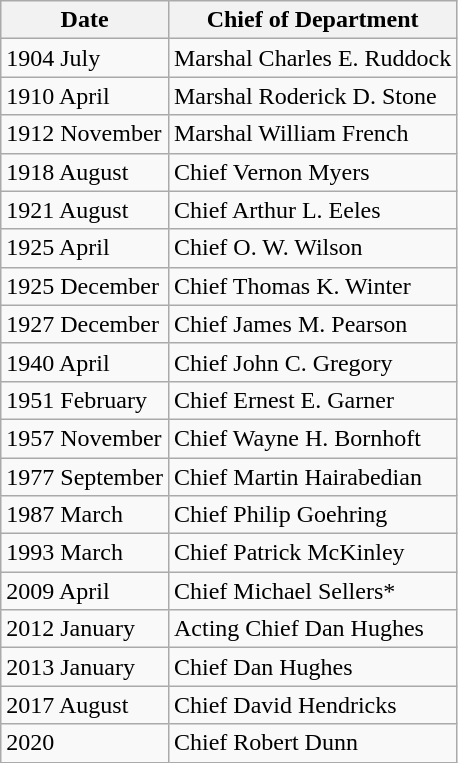<table class="wikitable">
<tr>
<th>Date</th>
<th>Chief of Department</th>
</tr>
<tr>
<td>1904 July</td>
<td>Marshal Charles E. Ruddock</td>
</tr>
<tr>
<td>1910 April</td>
<td>Marshal Roderick D. Stone</td>
</tr>
<tr>
<td>1912 November</td>
<td>Marshal William French</td>
</tr>
<tr>
<td>1918 August</td>
<td>Chief Vernon Myers</td>
</tr>
<tr>
<td>1921 August</td>
<td>Chief Arthur L. Eeles</td>
</tr>
<tr>
<td>1925 April</td>
<td>Chief O. W. Wilson</td>
</tr>
<tr>
<td>1925 December</td>
<td>Chief Thomas K. Winter</td>
</tr>
<tr>
<td>1927 December</td>
<td>Chief James M. Pearson</td>
</tr>
<tr>
<td>1940 April</td>
<td>Chief John C. Gregory</td>
</tr>
<tr>
<td>1951 February</td>
<td>Chief Ernest E. Garner</td>
</tr>
<tr>
<td>1957 November</td>
<td>Chief Wayne H. Bornhoft</td>
</tr>
<tr>
<td>1977 September</td>
<td>Chief Martin Hairabedian</td>
</tr>
<tr>
<td>1987 March</td>
<td>Chief Philip Goehring</td>
</tr>
<tr>
<td>1993 March</td>
<td>Chief Patrick McKinley</td>
</tr>
<tr>
<td>2009 April</td>
<td>Chief Michael Sellers*</td>
</tr>
<tr>
<td>2012 January</td>
<td>Acting Chief Dan Hughes</td>
</tr>
<tr>
<td>2013 January</td>
<td>Chief Dan Hughes</td>
</tr>
<tr>
<td>2017 August</td>
<td>Chief David Hendricks</td>
</tr>
<tr>
<td>2020</td>
<td>Chief Robert Dunn</td>
</tr>
</table>
